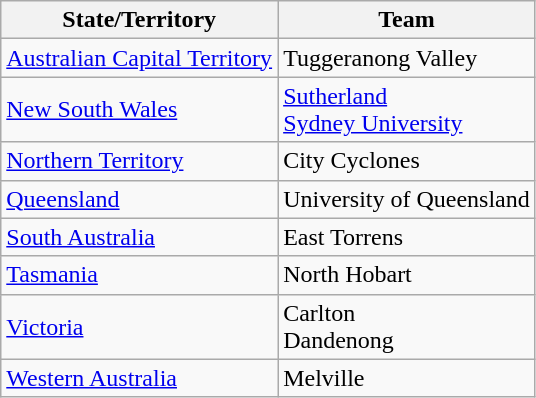<table class="wikitable">
<tr>
<th>State/Territory</th>
<th>Team</th>
</tr>
<tr>
<td> <a href='#'>Australian Capital Territory</a></td>
<td>Tuggeranong Valley</td>
</tr>
<tr>
<td> <a href='#'>New South Wales</a></td>
<td><a href='#'>Sutherland</a><br><a href='#'>Sydney University</a></td>
</tr>
<tr>
<td> <a href='#'>Northern Territory</a></td>
<td>City Cyclones</td>
</tr>
<tr>
<td> <a href='#'>Queensland</a></td>
<td>University of Queensland</td>
</tr>
<tr>
<td> <a href='#'>South Australia</a></td>
<td>East Torrens</td>
</tr>
<tr>
<td> <a href='#'>Tasmania</a></td>
<td>North Hobart</td>
</tr>
<tr>
<td> <a href='#'>Victoria</a></td>
<td>Carlton<br>Dandenong</td>
</tr>
<tr>
<td> <a href='#'>Western Australia</a></td>
<td>Melville</td>
</tr>
</table>
